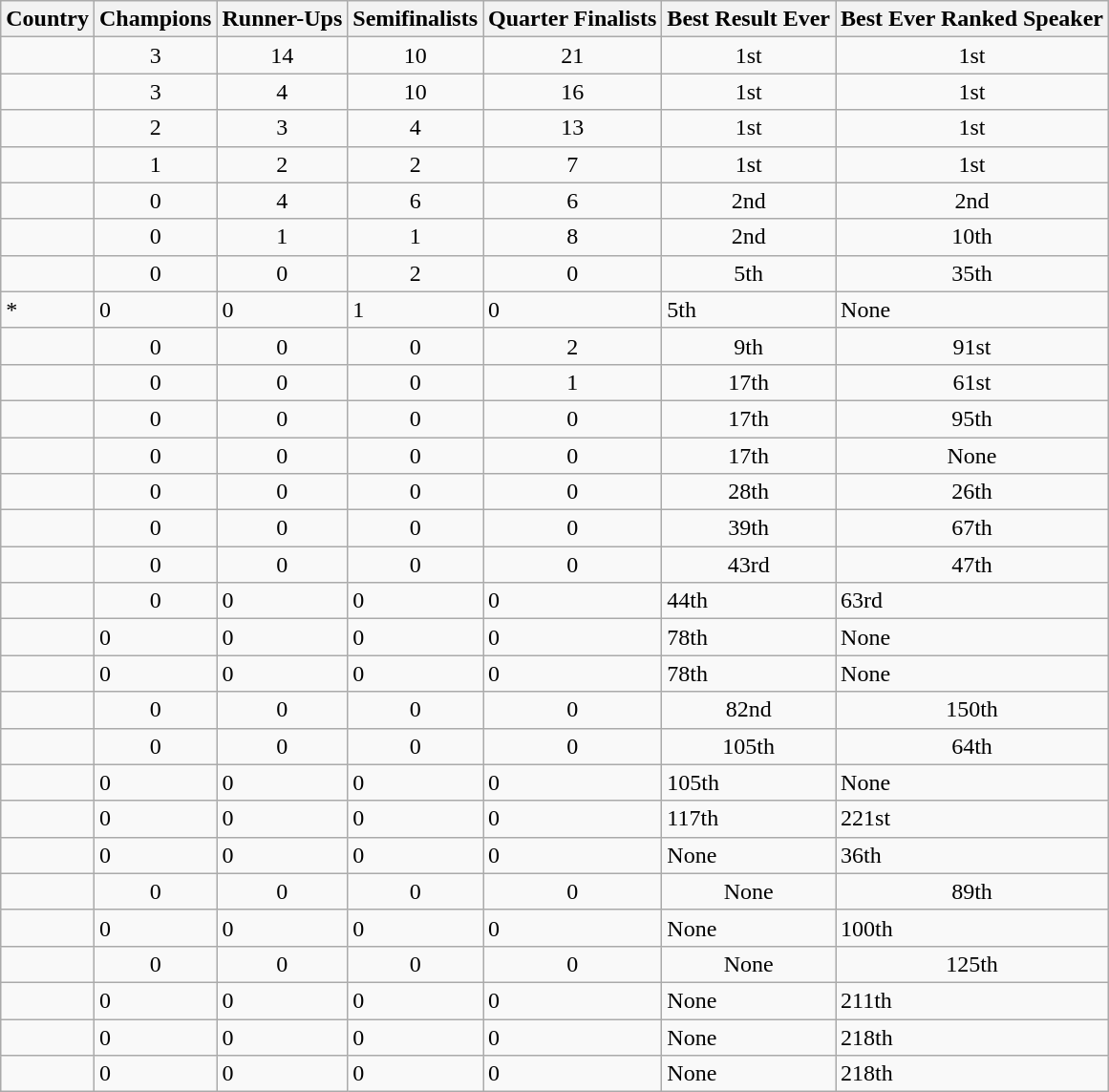<table class="wikitable sortable collapsible">
<tr>
<th>Country</th>
<th>Champions</th>
<th>Runner-Ups</th>
<th>Semifinalists</th>
<th>Quarter Finalists</th>
<th>Best Result Ever</th>
<th>Best Ever Ranked Speaker</th>
</tr>
<tr>
<td></td>
<td align="center">3</td>
<td align="center">14</td>
<td align="center">10</td>
<td align="center">21</td>
<td align="center">1st</td>
<td align="center">1st</td>
</tr>
<tr>
<td></td>
<td align=center>3</td>
<td align=center>4</td>
<td align=center>10</td>
<td align=center>16</td>
<td align=center>1st</td>
<td align=center>1st</td>
</tr>
<tr>
<td></td>
<td align=center>2</td>
<td align=center>3</td>
<td align=center>4</td>
<td align=center>13</td>
<td align=center>1st</td>
<td align=center>1st</td>
</tr>
<tr>
<td></td>
<td align=center>1</td>
<td align=center>2</td>
<td align=center>2</td>
<td align=center>7</td>
<td align=center>1st</td>
<td align=center>1st</td>
</tr>
<tr>
<td></td>
<td align="center">0</td>
<td align="center">4</td>
<td align="center">6</td>
<td align="center">6</td>
<td align="center">2nd</td>
<td align="center">2nd</td>
</tr>
<tr>
<td></td>
<td align="center">0</td>
<td align="center">1</td>
<td align="center">1</td>
<td align="center">8</td>
<td align="center">2nd</td>
<td align="center">10th</td>
</tr>
<tr>
<td></td>
<td align=center>0</td>
<td align=center>0</td>
<td align=center>2</td>
<td align=center>0</td>
<td align=center>5th</td>
<td align=center>35th</td>
</tr>
<tr>
<td>*</td>
<td>0</td>
<td>0</td>
<td>1</td>
<td>0</td>
<td>5th</td>
<td>None</td>
</tr>
<tr>
<td></td>
<td align="center">0</td>
<td align="center">0</td>
<td align="center">0</td>
<td align="center">2</td>
<td align="center">9th</td>
<td align="center">91st</td>
</tr>
<tr>
<td></td>
<td align=center>0</td>
<td align=center>0</td>
<td align=center>0</td>
<td align=center>1</td>
<td align=center>17th</td>
<td align=center>61st</td>
</tr>
<tr>
<td></td>
<td align=center>0</td>
<td align=center>0</td>
<td align=center>0</td>
<td align=center>0</td>
<td align=center>17th</td>
<td align=center>95th</td>
</tr>
<tr>
<td></td>
<td align="center">0</td>
<td align="center">0</td>
<td align="center">0</td>
<td align="center">0</td>
<td align="center">17th</td>
<td align="center">None</td>
</tr>
<tr>
<td></td>
<td align=center>0</td>
<td align=center>0</td>
<td align=center>0</td>
<td align=center>0</td>
<td align=center>28th</td>
<td align=center>26th</td>
</tr>
<tr>
<td></td>
<td align=center>0</td>
<td align=center>0</td>
<td align=center>0</td>
<td align=center>0</td>
<td align=center>39th</td>
<td align=center>67th</td>
</tr>
<tr>
<td></td>
<td align=center>0</td>
<td align=center>0</td>
<td align=center>0</td>
<td align=center>0</td>
<td align=center>43rd</td>
<td align=center>47th</td>
</tr>
<tr>
<td></td>
<td align=center>0</td>
<td>0</td>
<td>0</td>
<td>0</td>
<td>44th</td>
<td>63rd</td>
</tr>
<tr>
<td></td>
<td>0</td>
<td>0</td>
<td>0</td>
<td>0</td>
<td>78th</td>
<td>None</td>
</tr>
<tr>
<td></td>
<td>0</td>
<td>0</td>
<td>0</td>
<td>0</td>
<td>78th</td>
<td>None</td>
</tr>
<tr>
<td></td>
<td align=center>0</td>
<td align=center>0</td>
<td align=center>0</td>
<td align=center>0</td>
<td align=center>82nd</td>
<td align=center>150th</td>
</tr>
<tr>
<td></td>
<td align="center">0</td>
<td align="center">0</td>
<td align="center">0</td>
<td align="center">0</td>
<td align="center">105th</td>
<td align="center">64th</td>
</tr>
<tr>
<td></td>
<td>0</td>
<td>0</td>
<td>0</td>
<td>0</td>
<td>105th</td>
<td>None</td>
</tr>
<tr>
<td></td>
<td>0</td>
<td>0</td>
<td>0</td>
<td>0</td>
<td>117th</td>
<td>221st</td>
</tr>
<tr>
<td></td>
<td>0</td>
<td>0</td>
<td>0</td>
<td>0</td>
<td>None</td>
<td>36th</td>
</tr>
<tr>
<td></td>
<td align=center>0</td>
<td align=center>0</td>
<td align=center>0</td>
<td align=center>0</td>
<td align=center>None</td>
<td align=center>89th</td>
</tr>
<tr>
<td></td>
<td>0</td>
<td>0</td>
<td>0</td>
<td>0</td>
<td>None</td>
<td>100th</td>
</tr>
<tr>
<td></td>
<td align=center>0</td>
<td align=center>0</td>
<td align=center>0</td>
<td align=center>0</td>
<td align=center>None</td>
<td align=center>125th</td>
</tr>
<tr>
<td></td>
<td>0</td>
<td>0</td>
<td>0</td>
<td>0</td>
<td>None</td>
<td>211th</td>
</tr>
<tr>
<td></td>
<td>0</td>
<td>0</td>
<td>0</td>
<td>0</td>
<td>None</td>
<td>218th</td>
</tr>
<tr>
<td></td>
<td>0</td>
<td>0</td>
<td>0</td>
<td>0</td>
<td>None</td>
<td>218th</td>
</tr>
</table>
